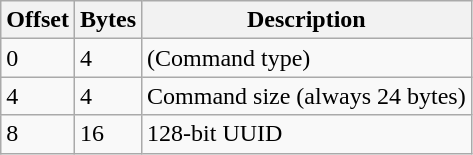<table class="wikitable">
<tr>
<th>Offset</th>
<th>Bytes</th>
<th>Description</th>
</tr>
<tr>
<td>0</td>
<td>4</td>
<td> (Command type)</td>
</tr>
<tr>
<td>4</td>
<td>4</td>
<td>Command size (always 24 bytes)</td>
</tr>
<tr>
<td>8</td>
<td>16</td>
<td>128-bit UUID</td>
</tr>
</table>
